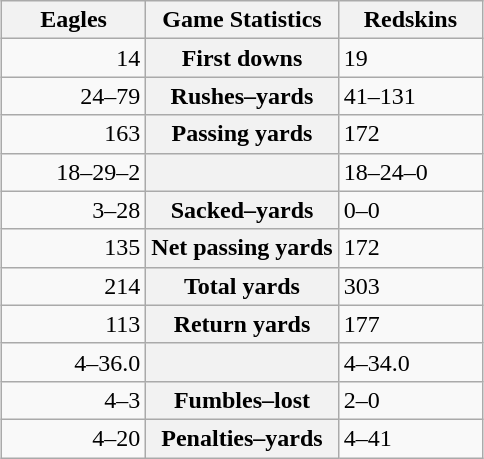<table class="wikitable" style="margin: 1em auto 1em auto">
<tr>
<th style="width:30%;">Eagles</th>
<th style="width:40%;">Game Statistics</th>
<th style="width:30%;">Redskins</th>
</tr>
<tr>
<td style="text-align:right;">14</td>
<th>First downs</th>
<td>19</td>
</tr>
<tr>
<td style="text-align:right;">24–79</td>
<th>Rushes–yards</th>
<td>41–131</td>
</tr>
<tr>
<td style="text-align:right;">163</td>
<th>Passing yards</th>
<td>172</td>
</tr>
<tr>
<td style="text-align:right;">18–29–2</td>
<th></th>
<td>18–24–0</td>
</tr>
<tr>
<td style="text-align:right;">3–28</td>
<th>Sacked–yards</th>
<td>0–0</td>
</tr>
<tr>
<td style="text-align:right;">135</td>
<th>Net passing yards</th>
<td>172</td>
</tr>
<tr>
<td style="text-align:right;">214</td>
<th>Total yards</th>
<td>303</td>
</tr>
<tr>
<td style="text-align:right;">113</td>
<th>Return yards</th>
<td>177</td>
</tr>
<tr>
<td style="text-align:right;">4–36.0</td>
<th></th>
<td>4–34.0</td>
</tr>
<tr>
<td style="text-align:right;">4–3</td>
<th>Fumbles–lost</th>
<td>2–0</td>
</tr>
<tr>
<td style="text-align:right;">4–20</td>
<th>Penalties–yards</th>
<td>4–41</td>
</tr>
</table>
